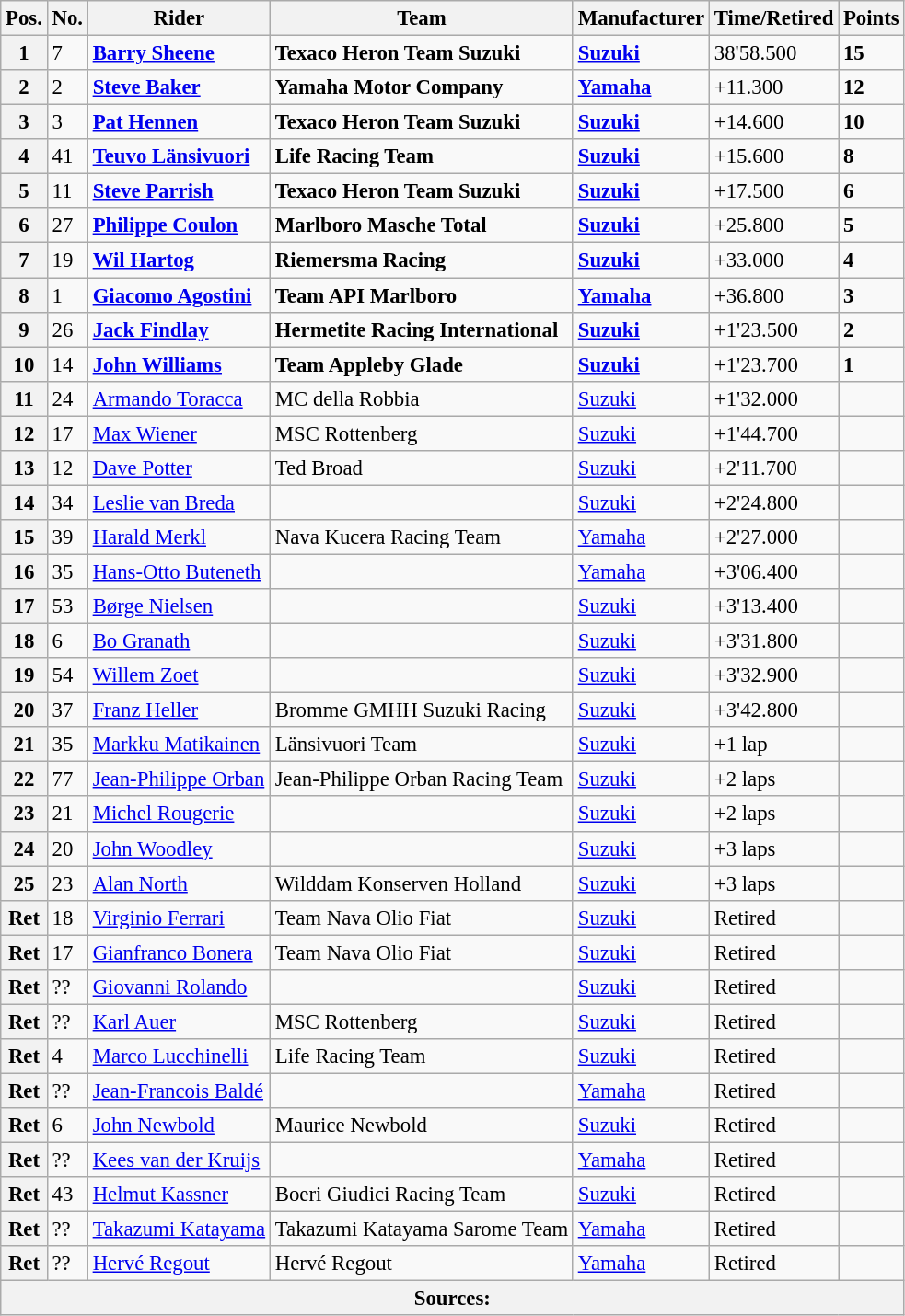<table class="wikitable" style="font-size: 95%;">
<tr>
<th>Pos.</th>
<th>No.</th>
<th>Rider</th>
<th>Team</th>
<th>Manufacturer</th>
<th>Time/Retired</th>
<th>Points</th>
</tr>
<tr>
<th>1</th>
<td>7</td>
<td> <strong><a href='#'>Barry Sheene</a></strong></td>
<td><strong>Texaco Heron Team Suzuki</strong></td>
<td><strong><a href='#'>Suzuki</a></strong></td>
<td>38'58.500</td>
<td><strong>15</strong></td>
</tr>
<tr>
<th>2</th>
<td>2</td>
<td> <strong><a href='#'>Steve Baker</a></strong></td>
<td><strong>Yamaha Motor Company</strong></td>
<td><strong><a href='#'>Yamaha</a></strong></td>
<td>+11.300</td>
<td><strong>12</strong></td>
</tr>
<tr>
<th>3</th>
<td>3</td>
<td> <strong><a href='#'>Pat Hennen</a></strong></td>
<td><strong>Texaco Heron Team Suzuki</strong></td>
<td><strong><a href='#'>Suzuki</a></strong></td>
<td>+14.600</td>
<td><strong>10</strong></td>
</tr>
<tr>
<th>4</th>
<td>41</td>
<td> <strong><a href='#'>Teuvo Länsivuori</a></strong></td>
<td><strong>Life Racing Team</strong></td>
<td><strong><a href='#'>Suzuki</a></strong></td>
<td>+15.600</td>
<td><strong>8</strong></td>
</tr>
<tr>
<th>5</th>
<td>11</td>
<td> <strong><a href='#'>Steve Parrish</a></strong></td>
<td><strong>Texaco Heron Team Suzuki</strong></td>
<td><strong><a href='#'>Suzuki</a></strong></td>
<td>+17.500</td>
<td><strong>6</strong></td>
</tr>
<tr>
<th>6</th>
<td>27</td>
<td> <strong><a href='#'>Philippe Coulon</a></strong></td>
<td><strong>Marlboro Masche Total</strong></td>
<td><strong><a href='#'>Suzuki</a></strong></td>
<td>+25.800</td>
<td><strong>5</strong></td>
</tr>
<tr>
<th>7</th>
<td>19</td>
<td> <strong><a href='#'>Wil Hartog</a></strong></td>
<td><strong>Riemersma Racing</strong></td>
<td><strong><a href='#'>Suzuki</a></strong></td>
<td>+33.000</td>
<td><strong>4</strong></td>
</tr>
<tr>
<th>8</th>
<td>1</td>
<td> <strong><a href='#'>Giacomo Agostini</a></strong></td>
<td><strong>Team API Marlboro</strong></td>
<td><strong><a href='#'>Yamaha</a></strong></td>
<td>+36.800</td>
<td><strong>3</strong></td>
</tr>
<tr>
<th>9</th>
<td>26</td>
<td> <strong><a href='#'>Jack Findlay</a></strong></td>
<td><strong>Hermetite Racing International</strong></td>
<td><strong><a href='#'>Suzuki</a></strong></td>
<td>+1'23.500</td>
<td><strong>2</strong></td>
</tr>
<tr>
<th>10</th>
<td>14</td>
<td> <strong><a href='#'>John Williams</a></strong></td>
<td><strong>Team Appleby Glade</strong></td>
<td><strong><a href='#'>Suzuki</a></strong></td>
<td>+1'23.700</td>
<td><strong>1</strong></td>
</tr>
<tr>
<th>11</th>
<td>24</td>
<td> <a href='#'>Armando Toracca</a></td>
<td>MC della Robbia</td>
<td><a href='#'>Suzuki</a></td>
<td>+1'32.000</td>
<td></td>
</tr>
<tr>
<th>12</th>
<td>17</td>
<td> <a href='#'>Max Wiener</a></td>
<td>MSC Rottenberg</td>
<td><a href='#'>Suzuki</a></td>
<td>+1'44.700</td>
<td></td>
</tr>
<tr>
<th>13</th>
<td>12</td>
<td> <a href='#'>Dave Potter</a></td>
<td>Ted Broad</td>
<td><a href='#'>Suzuki</a></td>
<td>+2'11.700</td>
<td></td>
</tr>
<tr>
<th>14</th>
<td>34</td>
<td> <a href='#'>Leslie van Breda</a></td>
<td></td>
<td><a href='#'>Suzuki</a></td>
<td>+2'24.800</td>
<td></td>
</tr>
<tr>
<th>15</th>
<td>39</td>
<td> <a href='#'>Harald Merkl</a></td>
<td>Nava Kucera Racing Team</td>
<td><a href='#'>Yamaha</a></td>
<td>+2'27.000</td>
<td></td>
</tr>
<tr>
<th>16</th>
<td>35</td>
<td> <a href='#'>Hans-Otto Buteneth</a></td>
<td></td>
<td><a href='#'>Yamaha</a></td>
<td>+3'06.400</td>
<td></td>
</tr>
<tr>
<th>17</th>
<td>53</td>
<td> <a href='#'>Børge Nielsen</a></td>
<td></td>
<td><a href='#'>Suzuki</a></td>
<td>+3'13.400</td>
<td></td>
</tr>
<tr>
<th>18</th>
<td>6</td>
<td> <a href='#'>Bo Granath</a></td>
<td></td>
<td><a href='#'>Suzuki</a></td>
<td>+3'31.800</td>
<td></td>
</tr>
<tr>
<th>19</th>
<td>54</td>
<td> <a href='#'>Willem Zoet</a></td>
<td></td>
<td><a href='#'>Suzuki</a></td>
<td>+3'32.900</td>
<td></td>
</tr>
<tr>
<th>20</th>
<td>37</td>
<td> <a href='#'>Franz Heller</a></td>
<td>Bromme GMHH Suzuki Racing</td>
<td><a href='#'>Suzuki</a></td>
<td>+3'42.800</td>
<td></td>
</tr>
<tr>
<th>21</th>
<td>35</td>
<td> <a href='#'>Markku Matikainen</a></td>
<td>Länsivuori Team</td>
<td><a href='#'>Suzuki</a></td>
<td>+1 lap</td>
<td></td>
</tr>
<tr>
<th>22</th>
<td>77</td>
<td> <a href='#'>Jean-Philippe Orban</a></td>
<td>Jean-Philippe Orban Racing Team</td>
<td><a href='#'>Suzuki</a></td>
<td>+2 laps</td>
<td></td>
</tr>
<tr>
<th>23</th>
<td>21</td>
<td> <a href='#'>Michel Rougerie</a></td>
<td></td>
<td><a href='#'>Suzuki</a></td>
<td>+2 laps</td>
<td></td>
</tr>
<tr>
<th>24</th>
<td>20</td>
<td> <a href='#'>John Woodley</a></td>
<td></td>
<td><a href='#'>Suzuki</a></td>
<td>+3 laps</td>
<td></td>
</tr>
<tr>
<th>25</th>
<td>23</td>
<td> <a href='#'>Alan North</a></td>
<td>Wilddam Konserven Holland</td>
<td><a href='#'>Suzuki</a></td>
<td>+3 laps</td>
<td></td>
</tr>
<tr>
<th>Ret</th>
<td>18</td>
<td> <a href='#'>Virginio Ferrari</a></td>
<td>Team Nava Olio Fiat</td>
<td><a href='#'>Suzuki</a></td>
<td>Retired</td>
<td></td>
</tr>
<tr>
<th>Ret</th>
<td>17</td>
<td> <a href='#'>Gianfranco Bonera</a></td>
<td>Team Nava Olio Fiat</td>
<td><a href='#'>Suzuki</a></td>
<td>Retired</td>
<td></td>
</tr>
<tr>
<th>Ret</th>
<td>??</td>
<td> <a href='#'>Giovanni Rolando</a></td>
<td></td>
<td><a href='#'>Suzuki</a></td>
<td>Retired</td>
<td></td>
</tr>
<tr>
<th>Ret</th>
<td>??</td>
<td> <a href='#'>Karl Auer</a></td>
<td>MSC Rottenberg</td>
<td><a href='#'>Suzuki</a></td>
<td>Retired</td>
<td></td>
</tr>
<tr>
<th>Ret</th>
<td>4</td>
<td> <a href='#'>Marco Lucchinelli</a></td>
<td>Life Racing Team</td>
<td><a href='#'>Suzuki</a></td>
<td>Retired</td>
<td></td>
</tr>
<tr>
<th>Ret</th>
<td>??</td>
<td> <a href='#'>Jean-Francois Baldé</a></td>
<td></td>
<td><a href='#'>Yamaha</a></td>
<td>Retired</td>
<td></td>
</tr>
<tr>
<th>Ret</th>
<td>6</td>
<td> <a href='#'>John Newbold</a></td>
<td>Maurice Newbold</td>
<td><a href='#'>Suzuki</a></td>
<td>Retired</td>
<td></td>
</tr>
<tr>
<th>Ret</th>
<td>??</td>
<td> <a href='#'>Kees van der Kruijs</a></td>
<td></td>
<td><a href='#'>Yamaha</a></td>
<td>Retired</td>
<td></td>
</tr>
<tr>
<th>Ret</th>
<td>43</td>
<td> <a href='#'>Helmut Kassner</a></td>
<td>Boeri Giudici Racing Team</td>
<td><a href='#'>Suzuki</a></td>
<td>Retired</td>
<td></td>
</tr>
<tr>
<th>Ret</th>
<td>??</td>
<td> <a href='#'>Takazumi Katayama</a></td>
<td>Takazumi Katayama Sarome Team</td>
<td><a href='#'>Yamaha</a></td>
<td>Retired</td>
<td></td>
</tr>
<tr>
<th>Ret</th>
<td>??</td>
<td> <a href='#'>Hervé Regout</a></td>
<td>Hervé Regout</td>
<td><a href='#'>Yamaha</a></td>
<td>Retired</td>
<td></td>
</tr>
<tr>
<th colspan=9>Sources: </th>
</tr>
</table>
